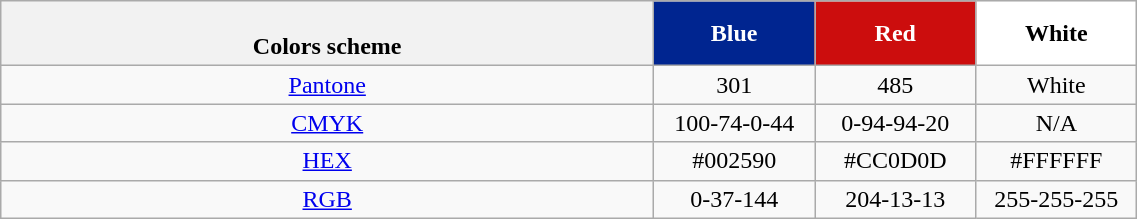<table class="wikitable"  style="width:60%; text-align:center;">
<tr>
<th><br>Colors scheme</th>
<th ! style="background:#002590; width:100px; color:white;">Blue</th>
<th style="background:#CC0D0D; width:100px; color:white;">Red</th>
<th style="background:#fff; width:100px; color:black;">White</th>
</tr>
<tr>
<td><a href='#'>Pantone</a></td>
<td>301</td>
<td>485</td>
<td>White</td>
</tr>
<tr>
<td><a href='#'>CMYK</a></td>
<td>100-74-0-44</td>
<td>0-94-94-20</td>
<td>N/A</td>
</tr>
<tr>
<td><a href='#'>HEX</a></td>
<td>#002590</td>
<td>#CC0D0D</td>
<td>#FFFFFF</td>
</tr>
<tr>
<td><a href='#'>RGB</a></td>
<td>0-37-144</td>
<td>204-13-13</td>
<td>255-255-255</td>
</tr>
</table>
